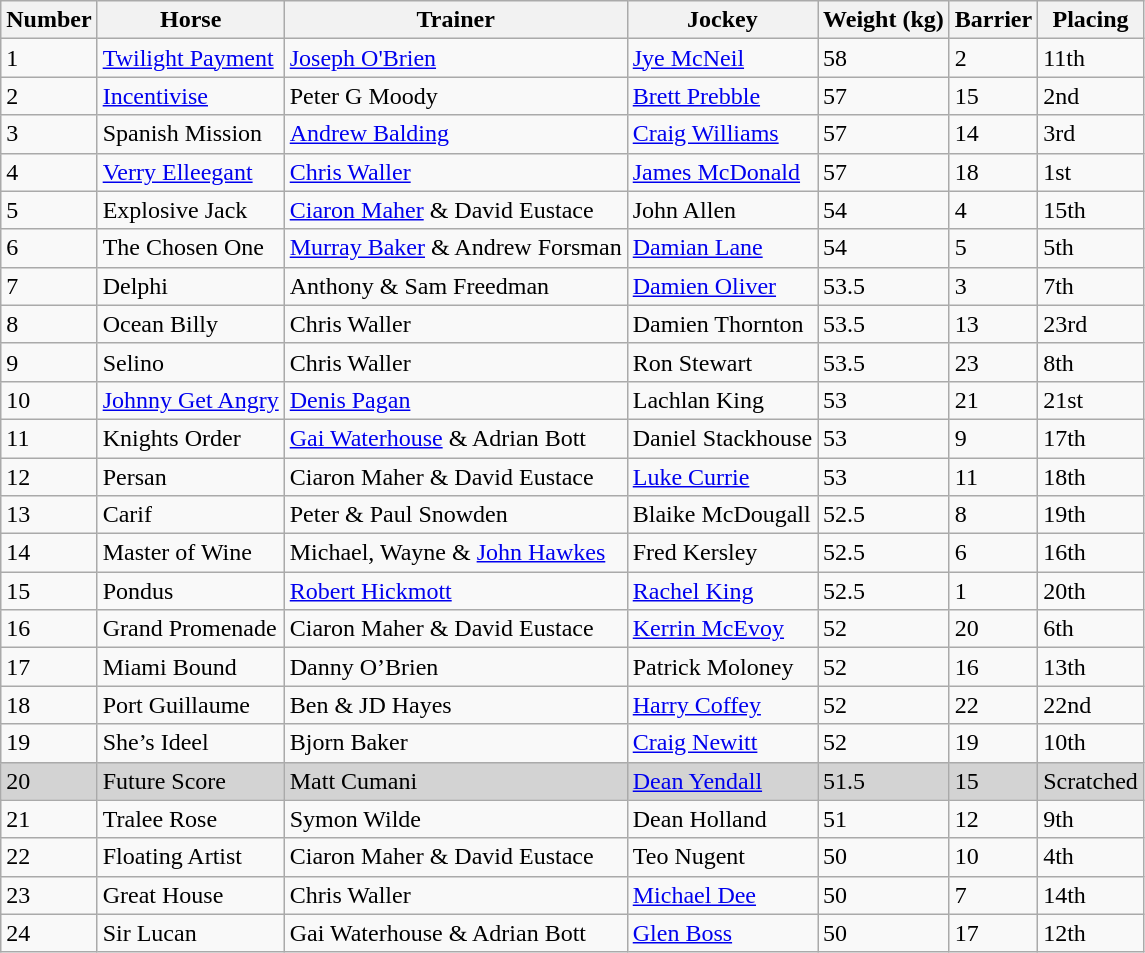<table class="sortable wikitable">
<tr>
<th>Number</th>
<th>Horse</th>
<th>Trainer</th>
<th>Jockey</th>
<th>Weight (kg)</th>
<th>Barrier</th>
<th>Placing</th>
</tr>
<tr>
<td>1</td>
<td><a href='#'>Twilight Payment</a></td>
<td><a href='#'>Joseph O'Brien</a></td>
<td><a href='#'>Jye McNeil</a></td>
<td>58</td>
<td>2</td>
<td>11th</td>
</tr>
<tr>
<td>2</td>
<td><a href='#'>Incentivise</a></td>
<td>Peter G Moody</td>
<td><a href='#'>Brett Prebble</a></td>
<td>57</td>
<td>15</td>
<td>2nd</td>
</tr>
<tr>
<td>3</td>
<td>Spanish Mission</td>
<td><a href='#'>Andrew Balding</a></td>
<td><a href='#'>Craig Williams</a></td>
<td>57</td>
<td>14</td>
<td>3rd</td>
</tr>
<tr>
<td>4</td>
<td><a href='#'>Verry Elleegant</a></td>
<td><a href='#'>Chris Waller</a></td>
<td><a href='#'>James McDonald</a></td>
<td>57</td>
<td>18</td>
<td>1st</td>
</tr>
<tr>
<td>5</td>
<td>Explosive Jack</td>
<td><a href='#'>Ciaron Maher</a> & David Eustace</td>
<td>John Allen</td>
<td>54</td>
<td>4</td>
<td>15th</td>
</tr>
<tr>
<td>6</td>
<td>The Chosen One</td>
<td><a href='#'>Murray Baker</a> & Andrew Forsman</td>
<td><a href='#'>Damian Lane</a></td>
<td>54</td>
<td>5</td>
<td>5th</td>
</tr>
<tr>
<td>7</td>
<td>Delphi</td>
<td>Anthony & Sam Freedman</td>
<td><a href='#'>Damien Oliver</a></td>
<td>53.5</td>
<td>3</td>
<td>7th</td>
</tr>
<tr>
<td>8</td>
<td>Ocean Billy</td>
<td>Chris Waller</td>
<td>Damien Thornton</td>
<td>53.5</td>
<td>13</td>
<td>23rd</td>
</tr>
<tr>
<td>9</td>
<td>Selino</td>
<td>Chris Waller</td>
<td>Ron Stewart</td>
<td>53.5</td>
<td>23</td>
<td>8th</td>
</tr>
<tr>
<td>10</td>
<td><a href='#'>Johnny Get Angry</a></td>
<td><a href='#'>Denis Pagan</a></td>
<td>Lachlan King</td>
<td>53</td>
<td>21</td>
<td>21st</td>
</tr>
<tr>
<td>11</td>
<td>Knights Order</td>
<td><a href='#'>Gai Waterhouse</a> & Adrian Bott</td>
<td>Daniel Stackhouse</td>
<td>53</td>
<td>9</td>
<td>17th</td>
</tr>
<tr>
<td>12</td>
<td>Persan</td>
<td>Ciaron Maher & David Eustace</td>
<td><a href='#'>Luke Currie</a></td>
<td>53</td>
<td>11</td>
<td>18th</td>
</tr>
<tr>
<td>13</td>
<td>Carif</td>
<td>Peter & Paul Snowden</td>
<td>Blaike McDougall</td>
<td>52.5</td>
<td>8</td>
<td>19th</td>
</tr>
<tr>
<td>14</td>
<td>Master of Wine</td>
<td>Michael, Wayne & <a href='#'>John Hawkes</a></td>
<td>Fred Kersley</td>
<td>52.5</td>
<td>6</td>
<td>16th</td>
</tr>
<tr>
<td>15</td>
<td>Pondus</td>
<td><a href='#'>Robert Hickmott</a></td>
<td><a href='#'>Rachel King</a></td>
<td>52.5</td>
<td>1</td>
<td>20th</td>
</tr>
<tr>
<td>16</td>
<td>Grand Promenade</td>
<td>Ciaron Maher & David Eustace</td>
<td><a href='#'>Kerrin McEvoy</a></td>
<td>52</td>
<td>20</td>
<td>6th</td>
</tr>
<tr>
<td>17</td>
<td>Miami Bound</td>
<td>Danny O’Brien</td>
<td>Patrick Moloney</td>
<td>52</td>
<td>16</td>
<td>13th</td>
</tr>
<tr>
<td>18</td>
<td>Port Guillaume</td>
<td>Ben & JD Hayes</td>
<td><a href='#'>Harry Coffey</a></td>
<td>52</td>
<td>22</td>
<td>22nd</td>
</tr>
<tr>
<td>19</td>
<td>She’s Ideel</td>
<td>Bjorn Baker</td>
<td><a href='#'>Craig Newitt</a></td>
<td>52</td>
<td>19</td>
<td>10th</td>
</tr>
<tr style="background:lightgrey; color:black;" |>
<td>20</td>
<td>Future Score</td>
<td>Matt Cumani</td>
<td><a href='#'>Dean Yendall</a></td>
<td>51.5</td>
<td>15</td>
<td>Scratched</td>
</tr>
<tr>
<td>21</td>
<td>Tralee Rose</td>
<td>Symon Wilde</td>
<td>Dean Holland</td>
<td>51</td>
<td>12</td>
<td>9th</td>
</tr>
<tr>
<td>22</td>
<td>Floating Artist</td>
<td>Ciaron Maher & David Eustace</td>
<td>Teo Nugent</td>
<td>50</td>
<td>10</td>
<td>4th</td>
</tr>
<tr>
<td>23</td>
<td>Great House</td>
<td>Chris Waller</td>
<td><a href='#'>Michael Dee</a></td>
<td>50</td>
<td>7</td>
<td>14th</td>
</tr>
<tr>
<td>24</td>
<td>Sir Lucan</td>
<td>Gai Waterhouse & Adrian Bott</td>
<td><a href='#'>Glen Boss</a></td>
<td>50</td>
<td>17</td>
<td>12th</td>
</tr>
</table>
